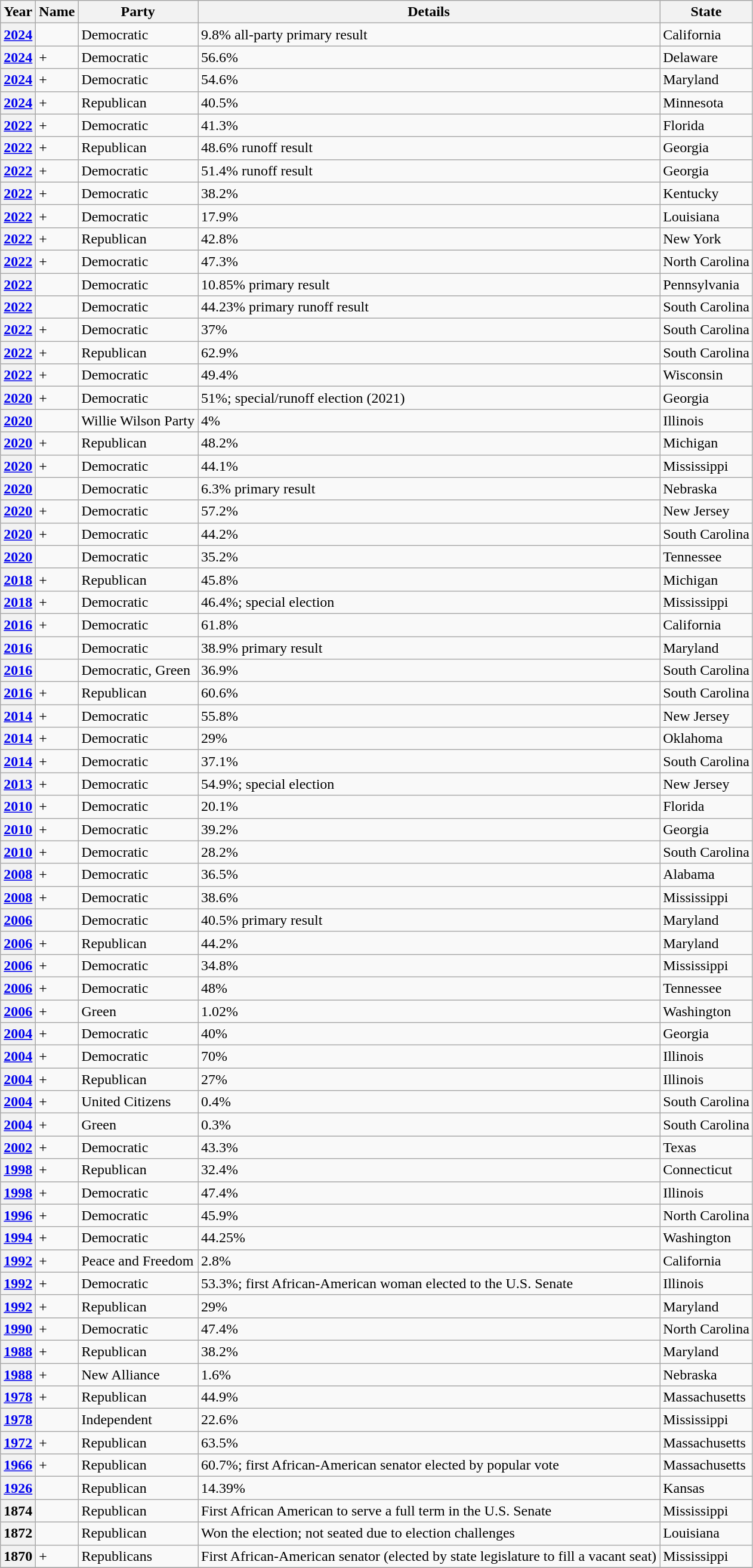<table class="wikitable sortable">
<tr>
<th scope="col">Year</th>
<th scope="col">Name</th>
<th scope="col">Party</th>
<th scope="col" class="unsortable">Details</th>
<th scope="col">State</th>
</tr>
<tr>
<th scope="row"><a href='#'>2024</a></th>
<td></td>
<td>Democratic</td>
<td>9.8% all-party primary result</td>
<td>California</td>
</tr>
<tr>
<th scope="row"><a href='#'>2024</a></th>
<td><span></span>+</td>
<td>Democratic</td>
<td>56.6%</td>
<td>Delaware</td>
</tr>
<tr>
<th scope="row"><a href='#'>2024</a></th>
<td><span></span>+</td>
<td>Democratic</td>
<td>54.6%</td>
<td>Maryland</td>
</tr>
<tr>
<th scope="row"><a href='#'>2024</a></th>
<td>+</td>
<td>Republican</td>
<td>40.5%</td>
<td>Minnesota</td>
</tr>
<tr>
<th scope="row"><a href='#'>2022</a></th>
<td>+</td>
<td>Democratic</td>
<td>41.3%</td>
<td>Florida</td>
</tr>
<tr>
<th scope="row"><a href='#'>2022</a></th>
<td>+</td>
<td>Republican</td>
<td>48.6% runoff result</td>
<td>Georgia</td>
</tr>
<tr>
<th scope="row"><a href='#'>2022</a></th>
<td><span></span>+</td>
<td>Democratic</td>
<td>51.4% runoff result</td>
<td>Georgia</td>
</tr>
<tr>
<th scope="row"><a href='#'>2022</a></th>
<td>+</td>
<td>Democratic</td>
<td>38.2%</td>
<td>Kentucky</td>
</tr>
<tr>
<th scope="row"><a href='#'>2022</a></th>
<td>+</td>
<td>Democratic</td>
<td>17.9%</td>
<td>Louisiana</td>
</tr>
<tr>
<th scope="row"><a href='#'>2022</a></th>
<td>+</td>
<td>Republican</td>
<td>42.8%</td>
<td>New York</td>
</tr>
<tr>
<th scope="row"><a href='#'>2022</a></th>
<td>+</td>
<td>Democratic</td>
<td>47.3%</td>
<td>North Carolina</td>
</tr>
<tr>
<th scope="row"><a href='#'>2022</a></th>
<td></td>
<td>Democratic</td>
<td>10.85% primary result</td>
<td>Pennsylvania</td>
</tr>
<tr>
<th scope="row"><a href='#'>2022</a></th>
<td></td>
<td>Democratic</td>
<td>44.23% primary runoff result</td>
<td>South Carolina</td>
</tr>
<tr>
<th scope="row"><a href='#'>2022</a></th>
<td>+</td>
<td>Democratic</td>
<td>37%</td>
<td>South Carolina</td>
</tr>
<tr>
<th scope="row"><a href='#'>2022</a></th>
<td><span></span>+</td>
<td>Republican</td>
<td>62.9%</td>
<td>South Carolina</td>
</tr>
<tr>
<th scope="row"><a href='#'>2022</a></th>
<td>+</td>
<td>Democratic</td>
<td>49.4%</td>
<td>Wisconsin</td>
</tr>
<tr>
<th scope="row"><a href='#'>2020</a></th>
<td><span></span>+</td>
<td>Democratic</td>
<td>51%; special/runoff election (2021)</td>
<td>Georgia</td>
</tr>
<tr>
<th scope="row"><a href='#'>2020</a></th>
<td></td>
<td>Willie Wilson Party</td>
<td>4%</td>
<td>Illinois</td>
</tr>
<tr>
<th scope="row"><a href='#'>2020</a></th>
<td>+</td>
<td>Republican</td>
<td>48.2%</td>
<td>Michigan</td>
</tr>
<tr>
<th scope="row"><a href='#'>2020</a></th>
<td>+</td>
<td>Democratic</td>
<td>44.1%</td>
<td>Mississippi</td>
</tr>
<tr>
<th scope="row"><a href='#'>2020</a></th>
<td></td>
<td>Democratic</td>
<td>6.3% primary result</td>
<td>Nebraska</td>
</tr>
<tr>
<th scope="row"><a href='#'>2020</a></th>
<td><span></span>+</td>
<td>Democratic</td>
<td>57.2%</td>
<td>New Jersey</td>
</tr>
<tr>
<th scope="row"><a href='#'>2020</a></th>
<td>+</td>
<td>Democratic</td>
<td>44.2%</td>
<td>South Carolina</td>
</tr>
<tr>
<th scope="row"><a href='#'>2020</a></th>
<td></td>
<td>Democratic</td>
<td>35.2%</td>
<td>Tennessee</td>
</tr>
<tr>
<th scope="row"><a href='#'>2018</a></th>
<td>+</td>
<td>Republican</td>
<td>45.8%</td>
<td>Michigan</td>
</tr>
<tr>
<th scope="row"><a href='#'>2018</a></th>
<td>+</td>
<td>Democratic</td>
<td>46.4%; special election</td>
<td>Mississippi</td>
</tr>
<tr>
<th scope="row"><a href='#'>2016</a></th>
<td><span></span>+</td>
<td>Democratic</td>
<td>61.8%</td>
<td>California</td>
</tr>
<tr>
<th scope="row"><a href='#'>2016</a></th>
<td></td>
<td>Democratic</td>
<td>38.9% primary result</td>
<td>Maryland</td>
</tr>
<tr>
<th scope="row"><a href='#'>2016</a></th>
<td></td>
<td>Democratic, Green</td>
<td>36.9%</td>
<td>South Carolina</td>
</tr>
<tr>
<th scope="row"><a href='#'>2016</a></th>
<td><span></span>+</td>
<td>Republican</td>
<td>60.6%</td>
<td>South Carolina</td>
</tr>
<tr>
<th scope="row"><a href='#'>2014</a></th>
<td><span></span>+</td>
<td>Democratic</td>
<td>55.8%</td>
<td>New Jersey</td>
</tr>
<tr>
<th scope="row"><a href='#'>2014</a></th>
<td>+</td>
<td>Democratic</td>
<td>29%</td>
<td>Oklahoma</td>
</tr>
<tr>
<th scope="row"><a href='#'>2014</a></th>
<td>+</td>
<td>Democratic</td>
<td>37.1%</td>
<td>South Carolina</td>
</tr>
<tr>
<th scope="row"><a href='#'>2013</a></th>
<td><span></span>+</td>
<td>Democratic</td>
<td>54.9%; special election</td>
<td>New Jersey</td>
</tr>
<tr>
<th scope="row"><a href='#'>2010</a></th>
<td>+</td>
<td>Democratic</td>
<td>20.1%</td>
<td>Florida</td>
</tr>
<tr>
<th scope="row"><a href='#'>2010</a></th>
<td>+</td>
<td>Democratic</td>
<td>39.2%</td>
<td>Georgia</td>
</tr>
<tr>
<th scope="row"><a href='#'>2010</a></th>
<td>+</td>
<td>Democratic</td>
<td>28.2%</td>
<td>South Carolina</td>
</tr>
<tr>
<th scope="row"><a href='#'>2008</a></th>
<td>+</td>
<td>Democratic</td>
<td>36.5%</td>
<td>Alabama</td>
</tr>
<tr>
<th scope="row"><a href='#'>2008</a></th>
<td>+</td>
<td>Democratic</td>
<td>38.6%</td>
<td>Mississippi</td>
</tr>
<tr>
<th scope="row"><a href='#'>2006</a></th>
<td></td>
<td>Democratic</td>
<td>40.5% primary result</td>
<td>Maryland</td>
</tr>
<tr>
<th scope="row"><a href='#'>2006</a></th>
<td>+</td>
<td>Republican</td>
<td>44.2%</td>
<td>Maryland</td>
</tr>
<tr>
<th scope="row"><a href='#'>2006</a></th>
<td>+</td>
<td>Democratic</td>
<td>34.8%</td>
<td>Mississippi</td>
</tr>
<tr>
<th scope="row"><a href='#'>2006</a></th>
<td>+</td>
<td>Democratic</td>
<td>48%</td>
<td>Tennessee</td>
</tr>
<tr>
<th scope="row"><a href='#'>2006</a></th>
<td>+</td>
<td>Green</td>
<td>1.02%</td>
<td>Washington</td>
</tr>
<tr>
<th scope="row"><a href='#'>2004</a></th>
<td>+</td>
<td>Democratic</td>
<td>40%</td>
<td>Georgia</td>
</tr>
<tr>
<th scope="row"><a href='#'>2004</a></th>
<td><span></span>+</td>
<td>Democratic</td>
<td>70%</td>
<td>Illinois</td>
</tr>
<tr>
<th scope="row"><a href='#'>2004</a></th>
<td>+</td>
<td>Republican</td>
<td>27%</td>
<td>Illinois</td>
</tr>
<tr>
<th scope="row"><a href='#'>2004</a></th>
<td>+</td>
<td>United Citizens</td>
<td>0.4%</td>
<td>South Carolina</td>
</tr>
<tr>
<th scope="row"><a href='#'>2004</a></th>
<td>+</td>
<td>Green</td>
<td>0.3%</td>
<td>South Carolina</td>
</tr>
<tr>
<th scope="row"><a href='#'>2002</a></th>
<td>+</td>
<td>Democratic</td>
<td>43.3%</td>
<td>Texas</td>
</tr>
<tr>
<th scope="row"><a href='#'>1998</a></th>
<td>+</td>
<td>Republican</td>
<td>32.4%</td>
<td>Connecticut</td>
</tr>
<tr>
<th scope="row"><a href='#'>1998</a></th>
<td>+</td>
<td>Democratic</td>
<td>47.4%</td>
<td>Illinois</td>
</tr>
<tr>
<th scope="row"><a href='#'>1996</a></th>
<td>+</td>
<td>Democratic</td>
<td>45.9%</td>
<td>North Carolina</td>
</tr>
<tr>
<th scope="row"><a href='#'>1994</a></th>
<td>+</td>
<td>Democratic</td>
<td>44.25%</td>
<td>Washington</td>
</tr>
<tr>
<th scope="row"><a href='#'>1992</a></th>
<td>+</td>
<td>Peace and Freedom</td>
<td>2.8%</td>
<td>California</td>
</tr>
<tr>
<th scope="row"><a href='#'>1992</a></th>
<td><span></span>+</td>
<td>Democratic</td>
<td>53.3%; first African-American woman elected to the U.S. Senate</td>
<td>Illinois</td>
</tr>
<tr>
<th scope="row"><a href='#'>1992</a></th>
<td>+</td>
<td>Republican</td>
<td>29%</td>
<td>Maryland</td>
</tr>
<tr>
<th scope="row"><a href='#'>1990</a></th>
<td>+</td>
<td>Democratic</td>
<td>47.4%</td>
<td>North Carolina</td>
</tr>
<tr>
<th scope="row"><a href='#'>1988</a></th>
<td>+</td>
<td>Republican</td>
<td>38.2%</td>
<td>Maryland</td>
</tr>
<tr>
<th scope="row"><a href='#'>1988</a></th>
<td>+</td>
<td>New Alliance</td>
<td>1.6%</td>
<td>Nebraska</td>
</tr>
<tr>
<th scope="row"><a href='#'>1978</a></th>
<td>+</td>
<td>Republican</td>
<td>44.9%</td>
<td>Massachusetts</td>
</tr>
<tr>
<th scope="row"><a href='#'>1978</a></th>
<td></td>
<td>Independent</td>
<td>22.6%</td>
<td>Mississippi</td>
</tr>
<tr>
<th scope="row"><a href='#'>1972</a></th>
<td><span></span>+</td>
<td>Republican</td>
<td>63.5%</td>
<td>Massachusetts</td>
</tr>
<tr>
<th scope="row"><a href='#'>1966</a></th>
<td><span></span>+</td>
<td>Republican</td>
<td>60.7%; first African-American senator elected by popular vote</td>
<td>Massachusetts</td>
</tr>
<tr>
<th scope="row"><a href='#'>1926</a></th>
<td></td>
<td>Republican</td>
<td>14.39%</td>
<td>Kansas</td>
</tr>
<tr>
<th scope="row">1874</th>
<td><span></span></td>
<td>Republican</td>
<td>First African American to serve a full term in the U.S. Senate</td>
<td>Mississippi</td>
</tr>
<tr>
<th scope="row">1872</th>
<td><span></span></td>
<td>Republican</td>
<td>Won the election; not seated due to election challenges</td>
<td>Louisiana</td>
</tr>
<tr>
<th scope="row">1870</th>
<td><span></span>+</td>
<td>Republicans</td>
<td>First African-American senator (elected by state legislature to fill a vacant seat)</td>
<td>Mississippi</td>
</tr>
<tr>
</tr>
</table>
